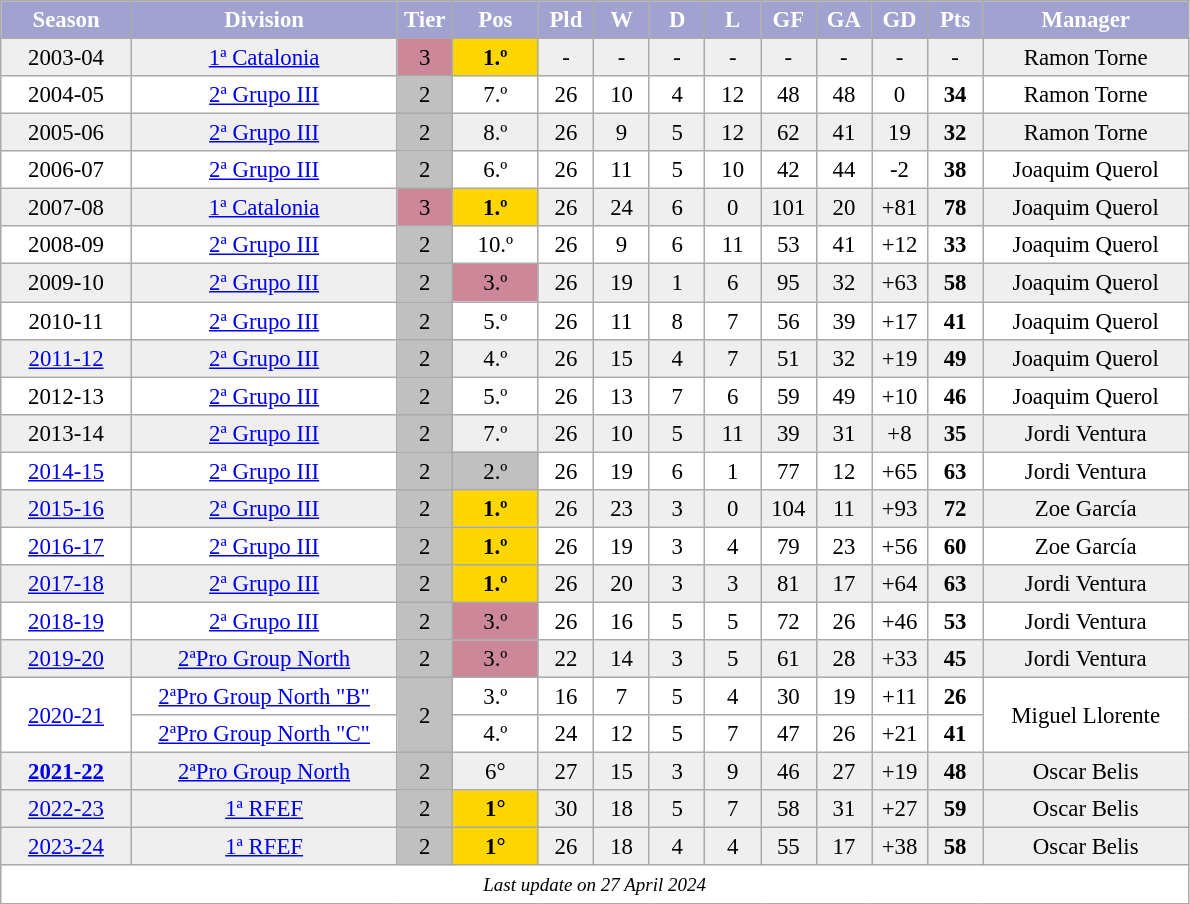<table class="wikitable" style="text-align:center; font-size: 95%;">
<tr style="color:white; background:#A2A2D0;">
<td width=80><strong>Season</strong></td>
<td width=170><strong>Division</strong></td>
<td width=30><strong>Tier</strong></td>
<td width=50><strong>Pos</strong></td>
<td width=30><strong>Pld</strong></td>
<td width=30><strong>W</strong></td>
<td width=30><strong>D</strong></td>
<td width=30><strong>L</strong></td>
<td width=30><strong>GF</strong></td>
<td width=30><strong>GA</strong></td>
<td width=30><strong>GD</strong></td>
<td width=30><strong>Pts</strong></td>
<td width=130><strong>Manager</strong></td>
</tr>
<tr bgcolor=#EFEFEF>
<td>2003-04</td>
<td><a href='#'>1ª Catalonia</a></td>
<td bgcolor=#CC8899>3</td>
<td bgcolor=gold><strong>1.º</strong> </td>
<td>-</td>
<td>-</td>
<td>-</td>
<td>-</td>
<td>-</td>
<td>-</td>
<td>-</td>
<td>-</td>
<td>Ramon Torne</td>
</tr>
<tr bgcolor=#FFFFFF>
<td>2004-05</td>
<td><a href='#'>2ª Grupo III</a></td>
<td bgcolor=silver>2</td>
<td>7.º</td>
<td>26</td>
<td>10</td>
<td>4</td>
<td>12</td>
<td>48</td>
<td>48</td>
<td>0</td>
<td><strong>34</strong></td>
<td>Ramon Torne</td>
</tr>
<tr bgcolor=#EFEFEF>
<td>2005-06</td>
<td><a href='#'>2ª Grupo III</a></td>
<td bgcolor=silver>2</td>
<td>8.º</td>
<td>26</td>
<td>9</td>
<td>5</td>
<td>12</td>
<td>62</td>
<td>41</td>
<td>19</td>
<td><strong>32</strong></td>
<td>Ramon Torne</td>
</tr>
<tr bgcolor=#FFFFFF>
<td>2006-07</td>
<td><a href='#'>2ª Grupo III</a></td>
<td bgcolor=silver>2</td>
<td>6.º </td>
<td>26</td>
<td>11</td>
<td>5</td>
<td>10</td>
<td>42</td>
<td>44</td>
<td>-2</td>
<td><strong>38</strong></td>
<td>Joaquim Querol</td>
</tr>
<tr bgcolor=#EFEFEF>
<td>2007-08</td>
<td><a href='#'>1ª Catalonia</a></td>
<td bgcolor=#CC8899>3</td>
<td bgcolor=gold><strong>1.º</strong> </td>
<td>26</td>
<td>24</td>
<td>6</td>
<td>0</td>
<td>101</td>
<td>20</td>
<td>+81</td>
<td><strong>78</strong></td>
<td>Joaquim Querol</td>
</tr>
<tr bgcolor=#FFFFFF>
<td>2008-09</td>
<td><a href='#'>2ª Grupo III</a></td>
<td bgcolor=silver>2</td>
<td>10.º</td>
<td>26</td>
<td>9</td>
<td>6</td>
<td>11</td>
<td>53</td>
<td>41</td>
<td>+12</td>
<td><strong>33</strong></td>
<td>Joaquim Querol</td>
</tr>
<tr bgcolor=#EFEFEF>
<td>2009-10</td>
<td><a href='#'>2ª Grupo III</a></td>
<td bgcolor=silver>2</td>
<td bgcolor=#CC8899>3.º</td>
<td>26</td>
<td>19</td>
<td>1</td>
<td>6</td>
<td>95</td>
<td>32</td>
<td>+63</td>
<td><strong>58</strong></td>
<td>Joaquim Querol</td>
</tr>
<tr bgcolor=#FFFFFF>
<td>2010-11</td>
<td><a href='#'>2ª Grupo III</a></td>
<td bgcolor=silver>2</td>
<td>5.º</td>
<td>26</td>
<td>11</td>
<td>8</td>
<td>7</td>
<td>56</td>
<td>39</td>
<td>+17</td>
<td><strong>41</strong></td>
<td>Joaquim Querol</td>
</tr>
<tr bgcolor=#EFEFEF>
<td><a href='#'>2011-12</a></td>
<td><a href='#'>2ª Grupo III</a></td>
<td bgcolor=silver>2</td>
<td>4.º</td>
<td>26</td>
<td>15</td>
<td>4</td>
<td>7</td>
<td>51</td>
<td>32</td>
<td>+19</td>
<td><strong>49</strong></td>
<td>Joaquim Querol</td>
</tr>
<tr bgcolor=#FFFFFF>
<td>2012-13</td>
<td><a href='#'>2ª Grupo III</a></td>
<td bgcolor=silver>2</td>
<td>5.º</td>
<td>26</td>
<td>13</td>
<td>7</td>
<td>6</td>
<td>59</td>
<td>49</td>
<td>+10</td>
<td><strong>46</strong></td>
<td>Joaquim Querol</td>
</tr>
<tr bgcolor=#EFEFEF>
<td>2013-14</td>
<td><a href='#'>2ª Grupo III</a></td>
<td bgcolor=silver>2</td>
<td>7.º</td>
<td>26</td>
<td>10</td>
<td>5</td>
<td>11</td>
<td>39</td>
<td>31</td>
<td>+8</td>
<td><strong>35</strong></td>
<td>Jordi Ventura</td>
</tr>
<tr bgcolor=#FFFFFF>
<td><a href='#'>2014-15</a></td>
<td><a href='#'>2ª Grupo III</a></td>
<td bgcolor=silver>2</td>
<td bgcolor=silver>2.º</td>
<td>26</td>
<td>19</td>
<td>6</td>
<td>1</td>
<td>77</td>
<td>12</td>
<td>+65</td>
<td><strong>63</strong></td>
<td>Jordi Ventura</td>
</tr>
<tr bgcolor=#EFEFEF>
<td><a href='#'>2015-16</a></td>
<td><a href='#'>2ª Grupo III</a></td>
<td bgcolor=silver>2</td>
<td bgcolor=gold><strong>1.º</strong></td>
<td>26</td>
<td>23</td>
<td>3</td>
<td>0</td>
<td>104</td>
<td>11</td>
<td>+93</td>
<td><strong>72</strong></td>
<td>Zoe García</td>
</tr>
<tr bgcolor=#FFFFFF>
<td><a href='#'>2016-17</a></td>
<td><a href='#'>2ª Grupo III</a></td>
<td bgcolor=silver>2</td>
<td bgcolor=gold><strong>1.º</strong></td>
<td>26</td>
<td>19</td>
<td>3</td>
<td>4</td>
<td>79</td>
<td>23</td>
<td>+56</td>
<td><strong>60</strong></td>
<td>Zoe García</td>
</tr>
<tr bgcolor=#EFEFEF>
<td><a href='#'>2017-18</a></td>
<td><a href='#'>2ª Grupo III</a></td>
<td bgcolor=silver>2</td>
<td bgcolor=gold><strong>1.º</strong></td>
<td>26</td>
<td>20</td>
<td>3</td>
<td>3</td>
<td>81</td>
<td>17</td>
<td>+64</td>
<td><strong>63</strong></td>
<td>Jordi Ventura</td>
</tr>
<tr bgcolor=#FFFFFF>
<td><a href='#'>2018-19</a></td>
<td><a href='#'>2ª Grupo III</a></td>
<td bgcolor=silver>2</td>
<td bgcolor=#CC8899>3.º </td>
<td>26</td>
<td>16</td>
<td>5</td>
<td>5</td>
<td>72</td>
<td>26</td>
<td>+46</td>
<td><strong>53</strong></td>
<td>Jordi Ventura</td>
</tr>
<tr bgcolor=#EFEFEF>
<td><a href='#'>2019-20</a></td>
<td><a href='#'>2ªPro Group North</a></td>
<td bgcolor=silver>2</td>
<td bgcolor=#CC8899>3.º</td>
<td>22</td>
<td>14</td>
<td>3</td>
<td>5</td>
<td>61</td>
<td>28</td>
<td>+33</td>
<td><strong>45</strong></td>
<td>Jordi Ventura</td>
</tr>
<tr bgcolor=#FFFFFF>
<td rowspan="2"><a href='#'>2020-21</a></td>
<td><a href='#'>2ªPro Group North "B"</a></td>
<td rowspan="2" bgcolor=silver>2</td>
<td>3.º</td>
<td>16</td>
<td>7</td>
<td>5</td>
<td>4</td>
<td>30</td>
<td>19</td>
<td>+11</td>
<td><strong>26</strong></td>
<td rowspan="2">Miguel Llorente</td>
</tr>
<tr bgcolor=#FFFFFF>
<td><a href='#'>2ªPro Group North "C"</a></td>
<td>4.º</td>
<td>24</td>
<td>12</td>
<td>5</td>
<td>7</td>
<td>47</td>
<td>26</td>
<td>+21</td>
<td><strong>41</strong></td>
</tr>
<tr bgcolor=#EFEFEF>
<td><strong><a href='#'>2021-22</a></strong></td>
<td><a href='#'>2ªPro Group North</a></td>
<td bgcolor=silver>2</td>
<td>6°</td>
<td>27</td>
<td>15</td>
<td>3</td>
<td>9</td>
<td>46</td>
<td>27</td>
<td>+19</td>
<td><strong>48</strong></td>
<td>Oscar Belis</td>
</tr>
<tr bgcolor=#EFEFEF>
<td><a href='#'>2022-23</a></td>
<td><a href='#'>1ª RFEF</a></td>
<td bgcolor=silver>2</td>
<td bgcolor=gold><strong>1°</strong></td>
<td>30</td>
<td>18</td>
<td>5</td>
<td>7</td>
<td>58</td>
<td>31</td>
<td>+27</td>
<td><strong>59</strong></td>
<td>Oscar Belis</td>
</tr>
<tr bgcolor=#EFEFEF>
<td><a href='#'>2023-24</a></td>
<td><a href='#'>1ª RFEF</a></td>
<td bgcolor=silver>2</td>
<td bgcolor=gold><strong>1°</strong></td>
<td>26</td>
<td>18</td>
<td>4</td>
<td>4</td>
<td>55</td>
<td>17</td>
<td>+38</td>
<td><strong>58</strong></td>
<td>Oscar Belis</td>
</tr>
<tr bgcolor=#FFFFFF>
<td colspan="13"><small><em>Last update on 27 April 2024</em></small></td>
</tr>
</table>
